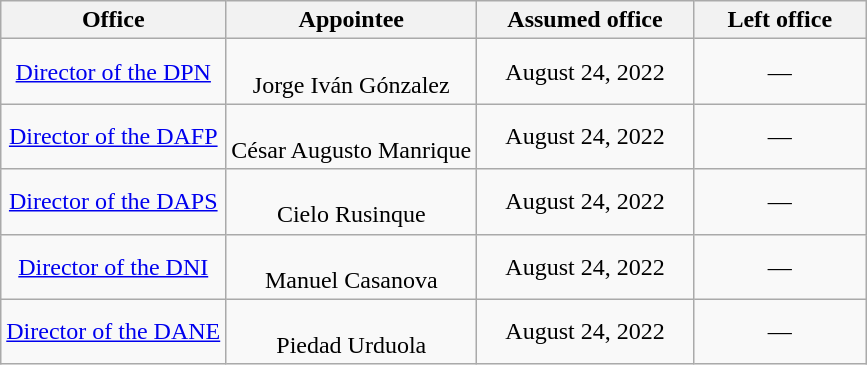<table class="wikitable sortable" style="text-align:center">
<tr>
<th>Office</th>
<th>Appointee</th>
<th style="width:25%;" data-sort-type="date">Assumed office</th>
<th style="width:20%;" data-sort-type="date">Left office</th>
</tr>
<tr>
<td><a href='#'>Director of the DPN</a></td>
<td><br>Jorge Iván Gónzalez</td>
<td>August 24, 2022</td>
<td>—</td>
</tr>
<tr>
<td><a href='#'>Director of the DAFP</a></td>
<td><br>César Augusto Manrique</td>
<td>August 24, 2022</td>
<td>—</td>
</tr>
<tr>
<td><a href='#'>Director of the DAPS</a></td>
<td><br>Cielo Rusinque</td>
<td>August 24, 2022</td>
<td>—</td>
</tr>
<tr>
<td><a href='#'>Director of the DNI</a></td>
<td><br>Manuel Casanova</td>
<td>August 24, 2022</td>
<td>—</td>
</tr>
<tr>
<td><a href='#'>Director of the DANE</a></td>
<td><br>Piedad Urduola</td>
<td>August 24, 2022</td>
<td>—</td>
</tr>
</table>
